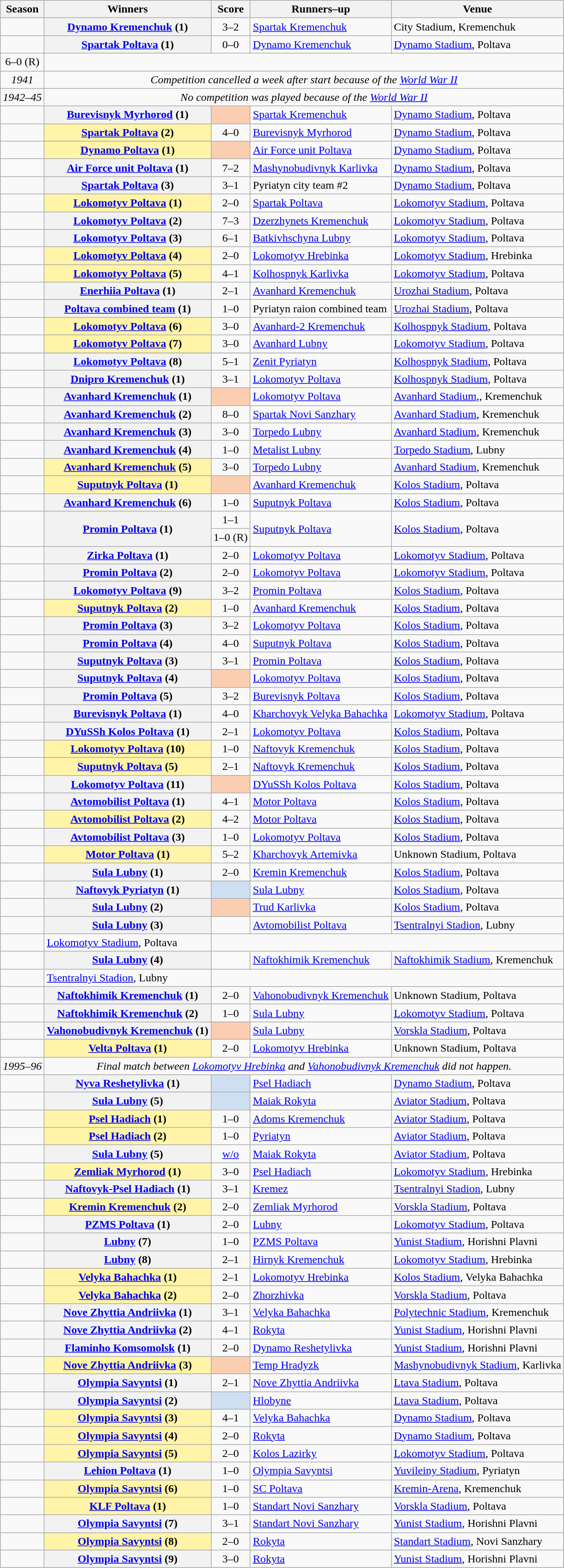<table class="sortable wikitable plainrowheaders">
<tr>
<th scope="col">Season</th>
<th scope="col">Winners</th>
<th scope="col">Score</th>
<th scope="col">Runners–up</th>
<th scope="col">Venue</th>
</tr>
<tr>
<td align=center></td>
<th scope="row"><a href='#'>Dynamo Kremenchuk</a> (1)</th>
<td align=center>3–2</td>
<td><a href='#'>Spartak Kremenchuk</a></td>
<td>City Stadium, Kremenchuk</td>
</tr>
<tr>
<td rowspan="2" align="center"></td>
<th rowspan="2" scope="row"><a href='#'>Spartak Poltava</a> (1)</th>
<td align=center>0–0</td>
<td rowspan="2"><a href='#'>Dynamo Kremenchuk</a></td>
<td rowspan="2"><a href='#'>Dynamo Stadium</a>, Poltava</td>
</tr>
<tr>
</tr>
<tr>
<td align="center">6–0 (R)</td>
</tr>
<tr>
<td align=center><em>1941</em></td>
<td align=center colspan=5><em>Competition cancelled a week after start because of the <a href='#'>World War II</a></em></td>
</tr>
<tr>
<td align=center><em>1942–45</em></td>
<td align=center colspan=5><em>No competition was played because of the <a href='#'>World War II</a></em></td>
</tr>
<tr>
<td align=center></td>
<th scope="row"><a href='#'>Burevisnyk Myrhorod</a> (1)</th>
<td align=center style="background-color:#FBCEB1"></td>
<td><a href='#'>Spartak Kremenchuk</a></td>
<td><a href='#'>Dynamo Stadium</a>, Poltava</td>
</tr>
<tr>
<td align=center></td>
<th scope=row style="background-color:#fff4a7"><a href='#'>Spartak Poltava</a>  (2)</th>
<td align=center>4–0</td>
<td><a href='#'>Burevisnyk Myrhorod</a></td>
<td><a href='#'>Dynamo Stadium</a>, Poltava</td>
</tr>
<tr>
<td align=center></td>
<th scope=row style="background-color:#fff4a7"><a href='#'>Dynamo Poltava</a>  (1)</th>
<td align=center style="background-color:#FBCEB1"></td>
<td><a href='#'>Air Force unit Poltava</a></td>
<td><a href='#'>Dynamo Stadium</a>, Poltava</td>
</tr>
<tr>
<td align=center></td>
<th scope="row"><a href='#'>Air Force unit Poltava</a> (1)</th>
<td align=center>7–2</td>
<td><a href='#'>Mashynobudivnyk Karlivka</a></td>
<td><a href='#'>Dynamo Stadium</a>, Poltava</td>
</tr>
<tr>
<td align=center></td>
<th scope="row"><a href='#'>Spartak Poltava</a> (3)</th>
<td align=center>3–1</td>
<td>Pyriatyn city team #2</td>
<td><a href='#'>Dynamo Stadium</a>, Poltava</td>
</tr>
<tr>
<td align=center></td>
<th scope=row style="background-color:#fff4a7"><a href='#'>Lokomotyv Poltava</a>  (1)</th>
<td align=center>2–0</td>
<td><a href='#'>Spartak Poltava</a></td>
<td><a href='#'>Lokomotyv Stadium</a>, Poltava</td>
</tr>
<tr>
<td align=center></td>
<th scope="row"><a href='#'>Lokomotyv Poltava</a> (2)</th>
<td align=center>7–3</td>
<td><a href='#'>Dzerzhynets Kremenchuk</a></td>
<td><a href='#'>Lokomotyv Stadium</a>, Poltava</td>
</tr>
<tr>
<td align=center></td>
<th scope="row"><a href='#'>Lokomotyv Poltava</a> (3)</th>
<td align=center>6–1</td>
<td><a href='#'>Batkivhschyna Lubny</a></td>
<td><a href='#'>Lokomotyv Stadium</a>, Poltava</td>
</tr>
<tr>
<td align=center></td>
<th scope=row style="background-color:#fff4a7"><a href='#'>Lokomotyv Poltava</a>  (4)</th>
<td align=center>2–0</td>
<td><a href='#'>Lokomotyv Hrebinka</a></td>
<td><a href='#'>Lokomotyv Stadium</a>, Hrebinka</td>
</tr>
<tr>
<td align=center></td>
<th scope=row style="background-color:#fff4a7"><a href='#'>Lokomotyv Poltava</a>  (5)</th>
<td align=center>4–1</td>
<td><a href='#'>Kolhospnyk Karlivka</a></td>
<td><a href='#'>Lokomotyv Stadium</a>, Poltava</td>
</tr>
<tr>
<td align=center></td>
<th scope="row"><a href='#'>Enerhiia Poltava</a> (1)</th>
<td align=center>2–1</td>
<td><a href='#'>Avanhard Kremenchuk</a></td>
<td><a href='#'>Urozhai Stadium</a>, Poltava</td>
</tr>
<tr>
<td align=center></td>
<th scope="row"><a href='#'>Poltava combined team</a> (1)</th>
<td align=center>1–0</td>
<td>Pyriatyn raion combined team</td>
<td><a href='#'>Urozhai Stadium</a>, Poltava</td>
</tr>
<tr>
<td align=center></td>
<th scope=row style="background-color:#fff4a7"><a href='#'>Lokomotyv Poltava</a>  (6)</th>
<td align=center>3–0</td>
<td><a href='#'>Avanhard-2 Kremenchuk</a></td>
<td><a href='#'>Kolhospnyk Stadium</a>, Poltava</td>
</tr>
<tr>
<td align=center></td>
<th scope=row style="background-color:#fff4a7"><a href='#'>Lokomotyv Poltava</a>  (7)</th>
<td align=center>3–0</td>
<td><a href='#'>Avanhard Lubny</a></td>
<td><a href='#'>Lokomotyv Stadium</a>, Poltava</td>
</tr>
<tr Poltava>
</tr>
<tr>
<td align=center></td>
<th scope="row"><a href='#'>Lokomotyv Poltava</a> (8)</th>
<td align=center>5–1</td>
<td><a href='#'>Zenit Pyriatyn</a></td>
<td><a href='#'>Kolhospnyk Stadium</a>, Poltava</td>
</tr>
<tr>
<td align=center></td>
<th scope="row"><a href='#'>Dnipro Kremenchuk</a> (1)</th>
<td align=center>3–1</td>
<td><a href='#'>Lokomotyv Poltava</a></td>
<td><a href='#'>Kolhospnyk Stadium</a>, Poltava</td>
</tr>
<tr>
<td align=center></td>
<th scope="row"><a href='#'>Avanhard Kremenchuk</a> (1)</th>
<td align=center style="background-color:#FBCEB1"></td>
<td><a href='#'>Lokomotyv Poltava</a></td>
<td><a href='#'>Avanhard Stadium</a>,, Kremenchuk</td>
</tr>
<tr>
<td align=center></td>
<th scope="row"><a href='#'>Avanhard Kremenchuk</a> (2)</th>
<td align=center>8–0</td>
<td><a href='#'>Spartak Novi Sanzhary</a></td>
<td><a href='#'>Avanhard Stadium</a>, Kremenchuk</td>
</tr>
<tr>
<td align=center></td>
<th scope="row"><a href='#'>Avanhard Kremenchuk</a> (3)</th>
<td align=center>3–0</td>
<td><a href='#'>Torpedo Lubny</a></td>
<td><a href='#'>Avanhard Stadium</a>, Kremenchuk</td>
</tr>
<tr>
<td align=center></td>
<th scope="row"><a href='#'>Avanhard Kremenchuk</a> (4)</th>
<td align=center>1–0</td>
<td><a href='#'>Metalist Lubny</a></td>
<td><a href='#'>Torpedo Stadium</a>, Lubny</td>
</tr>
<tr>
<td align=center></td>
<th scope=row style="background-color:#fff4a7"><a href='#'>Avanhard Kremenchuk</a>  (5)</th>
<td align=center>3–0</td>
<td><a href='#'>Torpedo Lubny</a></td>
<td><a href='#'>Avanhard Stadium</a>, Kremenchuk</td>
</tr>
<tr>
<td align=center></td>
<th scope=row style="background-color:#fff4a7"><a href='#'>Suputnyk Poltava</a>  (1)</th>
<td align=center style="background-color:#FBCEB1"></td>
<td><a href='#'>Avanhard Kremenchuk</a></td>
<td><a href='#'>Kolos Stadium</a>, Poltava</td>
</tr>
<tr>
<td align=center></td>
<th scope="row"><a href='#'>Avanhard Kremenchuk</a> (6)</th>
<td align=center>1–0</td>
<td><a href='#'>Suputnyk Poltava</a></td>
<td><a href='#'>Kolos Stadium</a>, Poltava</td>
</tr>
<tr>
<td rowspan="2" align=center></td>
<th rowspan="2" scope="row"><a href='#'>Promin Poltava</a> (1)</th>
<td align=center>1–1</td>
<td rowspan="2"><a href='#'>Suputnyk Poltava</a></td>
<td rowspan="2"><a href='#'>Kolos Stadium</a>, Poltava</td>
</tr>
<tr>
<td align="center">1–0 (R)</td>
</tr>
<tr>
<td align=center></td>
<th scope="row"><a href='#'>Zirka Poltava</a> (1)</th>
<td align=center>2–0</td>
<td><a href='#'>Lokomotyv Poltava</a></td>
<td><a href='#'>Lokomotyv Stadium</a>, Poltava</td>
</tr>
<tr>
<td align=center></td>
<th scope="row"><a href='#'>Promin Poltava</a> (2)</th>
<td align=center>2–0</td>
<td><a href='#'>Lokomotyv Poltava</a></td>
<td><a href='#'>Lokomotyv Stadium</a>, Poltava</td>
</tr>
<tr>
<td align=center></td>
<th scope="row"><a href='#'>Lokomotyv Poltava</a> (9)</th>
<td align=center>3–2</td>
<td><a href='#'>Promin Poltava</a></td>
<td><a href='#'>Kolos Stadium</a>, Poltava</td>
</tr>
<tr>
<td align=center></td>
<th scope=row style="background-color:#fff4a7"><a href='#'>Suputnyk Poltava</a>  (2)</th>
<td align=center>1–0</td>
<td><a href='#'>Avanhard Kremenchuk</a></td>
<td><a href='#'>Kolos Stadium</a>, Poltava</td>
</tr>
<tr>
<td align=center></td>
<th scope="row"><a href='#'>Promin Poltava</a> (3)</th>
<td align=center>3–2</td>
<td><a href='#'>Lokomotyv Poltava</a></td>
<td><a href='#'>Kolos Stadium</a>, Poltava</td>
</tr>
<tr>
<td align=center></td>
<th scope="row"><a href='#'>Promin Poltava</a> (4)</th>
<td align=center>4–0</td>
<td><a href='#'>Suputnyk Poltava</a></td>
<td><a href='#'>Kolos Stadium</a>, Poltava</td>
</tr>
<tr>
<td align=center></td>
<th scope="row"><a href='#'>Suputnyk Poltava</a> (3)</th>
<td align=center>3–1</td>
<td><a href='#'>Promin Poltava</a></td>
<td><a href='#'>Kolos Stadium</a>, Poltava</td>
</tr>
<tr>
<td align=center></td>
<th scope="row"><a href='#'>Suputnyk Poltava</a> (4)</th>
<td align=center style="background-color:#FBCEB1"></td>
<td><a href='#'>Lokomotyv Poltava</a></td>
<td><a href='#'>Kolos Stadium</a>, Poltava</td>
</tr>
<tr>
<td align=center></td>
<th scope="row"><a href='#'>Promin Poltava</a> (5)</th>
<td align=center>3–2</td>
<td><a href='#'>Burevisnyk Poltava</a></td>
<td><a href='#'>Kolos Stadium</a>, Poltava</td>
</tr>
<tr>
<td align=center></td>
<th scope="row"><a href='#'>Burevisnyk Poltava</a> (1)</th>
<td align=center>4–0</td>
<td><a href='#'>Kharchovyk Velyka Bahachka</a></td>
<td><a href='#'>Lokomotyv Stadium</a>, Poltava</td>
</tr>
<tr>
<td align=center></td>
<th scope="row"><a href='#'>DYuSSh Kolos Poltava</a> (1)</th>
<td align=center>2–1</td>
<td><a href='#'>Lokomotyv Poltava</a></td>
<td><a href='#'>Kolos Stadium</a>, Poltava</td>
</tr>
<tr>
<td align=center></td>
<th scope=row style="background-color:#fff4a7"><a href='#'>Lokomotyv Poltava</a>  (10)</th>
<td align=center>1–0</td>
<td><a href='#'>Naftovyk Kremenchuk</a></td>
<td><a href='#'>Kolos Stadium</a>, Poltava</td>
</tr>
<tr>
<td align=center></td>
<th scope=row style="background-color:#fff4a7"><a href='#'>Suputnyk Poltava</a>  (5)</th>
<td align=center>2–1</td>
<td><a href='#'>Naftovyk Kremenchuk</a></td>
<td><a href='#'>Kolos Stadium</a>, Poltava</td>
</tr>
<tr>
<td align=center></td>
<th scope="row"><a href='#'>Lokomotyv Poltava</a> (11)</th>
<td align=center style="background-color:#FBCEB1"></td>
<td><a href='#'>DYuSSh Kolos Poltava</a></td>
<td><a href='#'>Kolos Stadium</a>, Poltava</td>
</tr>
<tr>
<td align=center></td>
<th scope="row"><a href='#'>Avtomobilist Poltava</a> (1)</th>
<td align=center>4–1</td>
<td><a href='#'>Motor Poltava</a></td>
<td><a href='#'>Kolos Stadium</a>, Poltava</td>
</tr>
<tr>
<td align=center></td>
<th scope=row style="background-color:#fff4a7"><a href='#'>Avtomobilist Poltava</a>  (2)</th>
<td align=center>4–2</td>
<td><a href='#'>Motor Poltava</a></td>
<td><a href='#'>Kolos Stadium</a>, Poltava</td>
</tr>
<tr>
<td align=center></td>
<th scope="row"><a href='#'>Avtomobilist Poltava</a> (3)</th>
<td align=center>1–0</td>
<td><a href='#'>Lokomotyv Poltava</a></td>
<td><a href='#'>Kolos Stadium</a>, Poltava</td>
</tr>
<tr>
<td align=center></td>
<th scope=row style="background-color:#fff4a7"><a href='#'>Motor Poltava</a>  (1)</th>
<td align=center>5–2</td>
<td><a href='#'>Kharchovyk Artemivka</a></td>
<td>Unknown Stadium, Poltava</td>
</tr>
<tr>
<td align=center></td>
<th scope="row"><a href='#'>Sula Lubny</a> (1)</th>
<td align=center>2–0</td>
<td><a href='#'>Kremin Kremenchuk</a></td>
<td><a href='#'>Kolos Stadium</a>, Poltava</td>
</tr>
<tr>
<td align=center></td>
<th scope="row"><a href='#'>Naftovyk Pyriatyn</a> (1)</th>
<td align=center style="background-color:#cedff2"></td>
<td><a href='#'>Sula Lubny</a></td>
<td><a href='#'>Kolos Stadium</a>, Poltava</td>
</tr>
<tr>
<td align=center></td>
<th scope="row"><a href='#'>Sula Lubny</a> (2)</th>
<td align=center style="background-color:#FBCEB1"></td>
<td><a href='#'>Trud Karlivka</a></td>
<td><a href='#'>Kolos Stadium</a>, Poltava</td>
</tr>
<tr>
<td rowspan="2" align="center"></td>
<th rowspan="2" scope="row"><a href='#'>Sula Lubny</a> (3)</th>
<td align=center></td>
<td rowspan="2"><a href='#'>Avtomobilist Poltava</a></td>
<td><a href='#'>Tsentralnyi Stadion</a>, Lubny</td>
</tr>
<tr>
</tr>
<tr>
<td align="center"></td>
<td><a href='#'>Lokomotyv Stadium</a>, Poltava</td>
</tr>
<tr>
<td rowspan="2" align="center"></td>
<th rowspan="2" scope="row"><a href='#'>Sula Lubny</a> (4)</th>
<td align=center></td>
<td rowspan="2"><a href='#'>Naftokhimik Kremenchuk</a></td>
<td><a href='#'>Naftokhimik Stadium</a>, Kremenchuk</td>
</tr>
<tr>
</tr>
<tr>
<td align="center"></td>
<td><a href='#'>Tsentralnyi Stadion</a>, Lubny</td>
</tr>
<tr>
<td align=center></td>
<th scope="row"><a href='#'>Naftokhimik Kremenchuk</a> (1)</th>
<td align=center>2–0</td>
<td><a href='#'>Vahonobudivnyk Kremenchuk</a></td>
<td>Unknown Stadium, Poltava</td>
</tr>
<tr>
<td align=center></td>
<th scope="row"><a href='#'>Naftokhimik Kremenchuk</a> (2)</th>
<td align=center>1–0</td>
<td><a href='#'>Sula Lubny</a></td>
<td><a href='#'>Lokomotyv Stadium</a>, Poltava</td>
</tr>
<tr>
<td align=center></td>
<th scope="row"><a href='#'>Vahonobudivnyk Kremenchuk</a> (1)</th>
<td align=center style="background-color:#FBCEB1"></td>
<td><a href='#'>Sula Lubny</a></td>
<td><a href='#'>Vorskla Stadium</a>, Poltava</td>
</tr>
<tr>
<td align=center></td>
<th scope=row style="background-color:#fff4a7"><a href='#'>Velta Poltava</a>  (1)</th>
<td align=center>2–0</td>
<td><a href='#'>Lokomotyv Hrebinka</a></td>
<td>Unknown Stadium, Poltava</td>
</tr>
<tr>
<td align=center><em>1995–96</em></td>
<td align=center colspan=5><em>Final match between <a href='#'>Lokomotyv Hrebinka</a> and <a href='#'>Vahonobudivnyk Kremenchuk</a> did not happen.</em></td>
</tr>
<tr>
<td align=center></td>
<th scope="row"><a href='#'>Nyva Reshetylivka</a> (1)</th>
<td align=center style="background-color:#cedff2"></td>
<td><a href='#'>Psel Hadiach</a></td>
<td><a href='#'>Dynamo Stadium</a>, Poltava</td>
</tr>
<tr>
<td align=center></td>
<th scope="row"><a href='#'>Sula Lubny</a> (5)</th>
<td align=center style="background-color:#cedff2"></td>
<td><a href='#'>Maiak Rokyta</a></td>
<td><a href='#'>Aviator Stadium</a>, Poltava</td>
</tr>
<tr>
<td align=center></td>
<th scope=row style="background-color:#fff4a7"><a href='#'>Psel Hadiach</a>  (1)</th>
<td align=center>1–0</td>
<td><a href='#'>Adoms Kremenchuk</a></td>
<td><a href='#'>Aviator Stadium</a>, Poltava</td>
</tr>
<tr>
<td align=center></td>
<th scope=row style="background-color:#fff4a7"><a href='#'>Psel Hadiach</a>  (2)</th>
<td align=center>1–0</td>
<td><a href='#'>Pyriatyn</a></td>
<td><a href='#'>Aviator Stadium</a>, Poltava</td>
</tr>
<tr>
<td align=center></td>
<th scope="row"><a href='#'>Sula Lubny</a> (5)</th>
<td align=center><a href='#'>w/o</a></td>
<td><a href='#'>Maiak Rokyta</a></td>
<td><a href='#'>Aviator Stadium</a>, Poltava</td>
</tr>
<tr>
<td align=center></td>
<th scope=row style="background-color:#fff4a7"><a href='#'>Zemliak Myrhorod</a>  (1)</th>
<td align=center>3–0</td>
<td><a href='#'>Psel Hadiach</a></td>
<td><a href='#'>Lokomotyv Stadium</a>, Hrebinka</td>
</tr>
<tr>
<td align=center></td>
<th scope="row"><a href='#'>Naftovyk-Psel Hadiach</a> (1)</th>
<td align=center>3–1</td>
<td><a href='#'>Kremez</a></td>
<td><a href='#'>Tsentralnyi Stadion</a>, Lubny</td>
</tr>
<tr>
<td align=center></td>
<th scope=row style="background-color:#fff4a7"><a href='#'>Kremin Kremenchuk</a>  (2)</th>
<td align=center>2–0</td>
<td><a href='#'>Zemliak Myrhorod</a></td>
<td><a href='#'>Vorskla Stadium</a>, Poltava</td>
</tr>
<tr>
<td align=center></td>
<th scope="row"><a href='#'>PZMS Poltava</a> (1)</th>
<td align=center>2–0</td>
<td><a href='#'>Lubny</a></td>
<td><a href='#'>Lokomotyv Stadium</a>, Poltava</td>
</tr>
<tr>
<td align=center></td>
<th scope="row"><a href='#'>Lubny</a> (7)</th>
<td align=center>1–0</td>
<td><a href='#'>PZMS Poltava</a></td>
<td><a href='#'>Yunist Stadium</a>, Horishni Plavni</td>
</tr>
<tr>
<td align=center></td>
<th scope="row"><a href='#'>Lubny</a> (8)</th>
<td align=center>2–1</td>
<td><a href='#'>Hirnyk Kremenchuk</a></td>
<td><a href='#'>Lokomotyv Stadium</a>, Hrebinka</td>
</tr>
<tr>
<td align=center></td>
<th scope=row style="background-color:#fff4a7"><a href='#'>Velyka Bahachka</a>  (1)</th>
<td align=center>2–1</td>
<td><a href='#'>Lokomotyv Hrebinka</a></td>
<td><a href='#'>Kolos Stadium</a>, Velyka Bahachka</td>
</tr>
<tr>
<td align=center></td>
<th scope=row style="background-color:#fff4a7"><a href='#'>Velyka Bahachka</a>  (2)</th>
<td align=center>2–0</td>
<td><a href='#'>Zhorzhivka</a></td>
<td><a href='#'>Vorskla Stadium</a>, Poltava</td>
</tr>
<tr>
<td align=center></td>
<th scope="row"><a href='#'>Nove Zhyttia Andriivka</a> (1)</th>
<td align=center>3–1</td>
<td><a href='#'>Velyka Bahachka</a></td>
<td><a href='#'>Polytechnic Stadium</a>, Kremenchuk</td>
</tr>
<tr>
<td align=center></td>
<th scope="row"><a href='#'>Nove Zhyttia Andriivka</a> (2)</th>
<td align=center>4–1</td>
<td><a href='#'>Rokyta</a></td>
<td><a href='#'>Yunist Stadium</a>, Horishni Plavni</td>
</tr>
<tr>
<td align=center></td>
<th scope="row"><a href='#'>Flaminho Komsomolsk</a> (1)</th>
<td align=center>2–0</td>
<td><a href='#'>Dynamo Reshetylivka</a></td>
<td><a href='#'>Yunist Stadium</a>, Horishni Plavni</td>
</tr>
<tr>
<td align=center></td>
<th scope=row style="background-color:#fff4a7"><a href='#'>Nove Zhyttia Andriivka</a>  (3)</th>
<td align=center style="background-color:#FBCEB1"></td>
<td><a href='#'>Temp Hradyzk</a></td>
<td><a href='#'>Mashynobudivnyk Stadium</a>, Karlivka</td>
</tr>
<tr>
<td align=center></td>
<th scope="row"><a href='#'>Olympia Savyntsi</a> (1)</th>
<td align=center>2–1</td>
<td><a href='#'>Nove Zhyttia Andriivka</a></td>
<td><a href='#'>Ltava Stadium</a>, Poltava</td>
</tr>
<tr>
<td align=center></td>
<th scope="row"><a href='#'>Olympia Savyntsi</a> (2)</th>
<td align=center style="background-color:#cedff2"></td>
<td><a href='#'>Hlobyne</a></td>
<td><a href='#'>Ltava Stadium</a>, Poltava</td>
</tr>
<tr>
<td align=center></td>
<th scope=row style="background-color:#fff4a7"><a href='#'>Olympia Savyntsi</a>  (3)</th>
<td align=center>4–1</td>
<td><a href='#'>Velyka Bahachka</a></td>
<td><a href='#'>Dynamo Stadium</a>, Poltava</td>
</tr>
<tr>
<td align=center></td>
<th scope=row style="background-color:#fff4a7"><a href='#'>Olympia Savyntsi</a>  (4)</th>
<td align=center>2–0</td>
<td><a href='#'>Rokyta</a></td>
<td><a href='#'>Dynamo Stadium</a>, Poltava</td>
</tr>
<tr>
<td align=center></td>
<th scope=row style="background-color:#fff4a7"><a href='#'>Olympia Savyntsi</a>  (5)</th>
<td align=center>2–0</td>
<td><a href='#'>Kolos Lazirky</a></td>
<td><a href='#'>Lokomotyv Stadium</a>, Poltava</td>
</tr>
<tr>
<td align=center></td>
<th scope="row"><a href='#'>Lehion Poltava</a> (1)</th>
<td align=center>1–0</td>
<td><a href='#'>Olympia Savyntsi</a></td>
<td><a href='#'>Yuvileiny Stadium</a>, Pyriatyn</td>
</tr>
<tr>
<td align=center></td>
<th scope=row style="background-color:#fff4a7"><a href='#'>Olympia Savyntsi</a>  (6)</th>
<td align=center>1–0</td>
<td><a href='#'>SC Poltava</a></td>
<td><a href='#'>Kremin-Arena</a>, Kremenchuk</td>
</tr>
<tr>
<td align=center></td>
<th scope=row style="background-color:#fff4a7"><a href='#'>KLF Poltava</a>  (1)</th>
<td align=center>1–0</td>
<td><a href='#'>Standart Novi Sanzhary</a></td>
<td><a href='#'>Vorskla Stadium</a>, Poltava</td>
</tr>
<tr>
<td align=center></td>
<th scope="row"><a href='#'>Olympia Savyntsi</a> (7)</th>
<td align=center>3–1</td>
<td><a href='#'>Standart Novi Sanzhary</a></td>
<td><a href='#'>Yunist Stadium</a>, Horishni Plavni</td>
</tr>
<tr>
<td align=center></td>
<th scope=row style="background-color:#fff4a7"><a href='#'>Olympia Savyntsi</a>  (8)</th>
<td align=center>2–0</td>
<td><a href='#'>Rokyta</a></td>
<td><a href='#'>Standart Stadium</a>, Novi Sanzhary</td>
</tr>
<tr>
<td align=center></td>
<th scope="row"><a href='#'>Olympia Savyntsi</a> (9)</th>
<td align=center>3–0</td>
<td><a href='#'>Rokyta</a></td>
<td><a href='#'>Yunist Stadium</a>, Horishni Plavni</td>
</tr>
</table>
